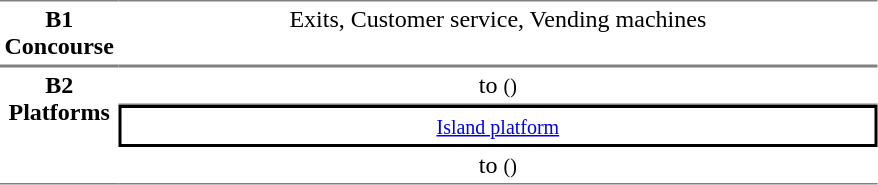<table table border=0 cellspacing=0 cellpadding=3>
<tr>
<td style="border-bottom:solid 1px gray; border-top:solid 1px gray;text-align:center" valign=top width=50><strong>B1<br>Concourse</strong></td>
<td style="border-bottom:solid 1px gray; border-top:solid 1px gray;text-align:center;" valign=top width=500>Exits, Customer service, Vending machines</td>
</tr>
<tr>
<td style="border-bottom:solid 1px gray; border-top:solid 1px gray;text-align:center" rowspan="3" valign=top><strong>B2<br>Platforms</strong></td>
<td style="border-bottom:solid 1px gray; border-top:solid 1px gray;text-align:center;">  to  <small>()</small></td>
</tr>
<tr>
<td style="border-right:solid 2px black;border-left:solid 2px black;border-top:solid 2px black;border-bottom:solid 2px black;text-align:center;" colspan=2><small><a href='#'>Island platform</a></small></td>
</tr>
<tr>
<td style="border-bottom:solid 1px gray;text-align:center;"> to  <small>()</small> </td>
</tr>
</table>
